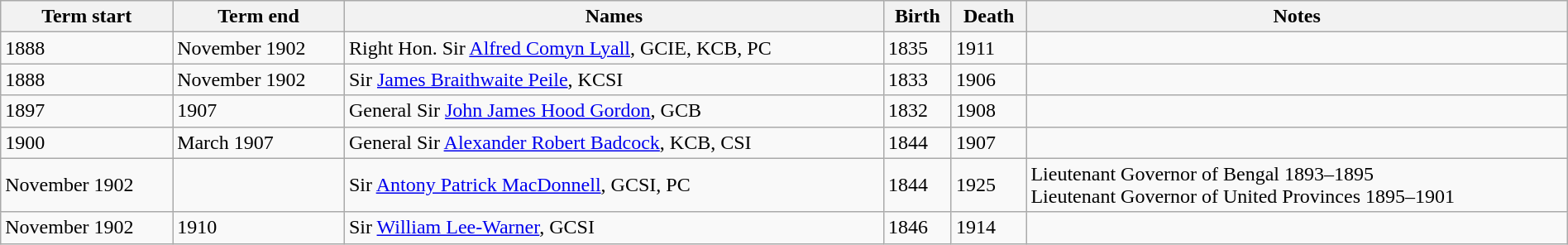<table width=100% class="wikitable sortable">
<tr>
<th scope="col">Term start</th>
<th scope="col">Term end</th>
<th scope="col">Names</th>
<th scope="col">Birth</th>
<th scope="col">Death</th>
<th scope="col">Notes</th>
</tr>
<tr>
<td>1888</td>
<td>November 1902</td>
<td>Right Hon. Sir <a href='#'>Alfred Comyn Lyall</a>, GCIE, KCB, PC</td>
<td>1835</td>
<td>1911</td>
<td></td>
</tr>
<tr>
<td>1888</td>
<td>November 1902</td>
<td>Sir <a href='#'>James Braithwaite Peile</a>, KCSI</td>
<td>1833</td>
<td>1906</td>
<td></td>
</tr>
<tr>
<td>1897</td>
<td>1907</td>
<td>General Sir <a href='#'>John James Hood Gordon</a>, GCB</td>
<td>1832</td>
<td>1908</td>
<td></td>
</tr>
<tr>
<td>1900</td>
<td>March 1907</td>
<td>General Sir <a href='#'>Alexander Robert Badcock</a>, KCB, CSI</td>
<td>1844</td>
<td>1907</td>
<td></td>
</tr>
<tr>
<td>November 1902</td>
<td></td>
<td>Sir <a href='#'>Antony Patrick MacDonnell</a>, GCSI, PC</td>
<td>1844</td>
<td>1925</td>
<td>Lieutenant Governor of Bengal 1893–1895<br>Lieutenant Governor of United Provinces 1895–1901</td>
</tr>
<tr>
<td>November 1902</td>
<td>1910</td>
<td>Sir <a href='#'>William Lee-Warner</a>, GCSI</td>
<td>1846</td>
<td>1914</td>
<td></td>
</tr>
</table>
